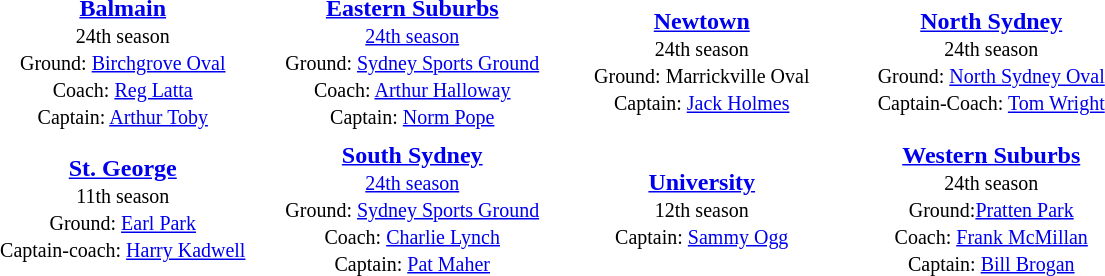<table class="toccolours" style="margin:auto; text-valign:center;" cellpadding="3" cellspacing="2">
<tr>
<th width=185></th>
<th width=185></th>
<th width=185></th>
<th width=185></th>
</tr>
<tr>
<td style="text-align:center;"><strong><a href='#'>Balmain</a></strong><br><small>24th season<br>Ground: <a href='#'>Birchgrove Oval</a><br>Coach: <a href='#'>Reg Latta</a><br>Captain: <a href='#'>Arthur Toby</a></small></td>
<td style="text-align:center;"><strong><a href='#'>Eastern Suburbs</a></strong><br><small><a href='#'>24th season</a><br>Ground: <a href='#'>Sydney Sports Ground</a><br>Coach: <a href='#'>Arthur Halloway</a><br>Captain: <a href='#'>Norm Pope</a></small></td>
<td style="text-align:center;"><strong><a href='#'>Newtown</a></strong><br><small>24th season<br>Ground: Marrickville Oval<br>Captain: <a href='#'>Jack Holmes</a></small></td>
<td style="text-align:center;"><strong><a href='#'>North Sydney</a></strong><br><small>24th season<br>Ground: <a href='#'>North Sydney Oval</a><br>Captain-Coach: <a href='#'>Tom Wright</a></small></td>
</tr>
<tr>
<td style="text-align:center;"><strong><a href='#'>St. George</a></strong><br><small>11th season<br>Ground: <a href='#'>Earl Park</a><br>Captain-coach: <a href='#'>Harry Kadwell</a></small><br></td>
<td style="text-align:center;"><strong><a href='#'>South Sydney</a></strong><br><small><a href='#'>24th season</a><br>Ground: <a href='#'>Sydney Sports Ground</a><br>Coach: <a href='#'>Charlie Lynch</a><br>Captain: <a href='#'>Pat Maher</a></small></td>
<td style="text-align:center;"><strong><a href='#'>University</a></strong><br><small>12th season<br>Captain: <a href='#'>Sammy Ogg</a></small></td>
<td style="text-align:center;"><strong><a href='#'>Western Suburbs</a></strong><br><small>24th season<br>Ground:<a href='#'>Pratten Park</a><br>Coach: <a href='#'>Frank McMillan</a><br>Captain: <a href='#'>Bill Brogan</a></small></td>
</tr>
</table>
